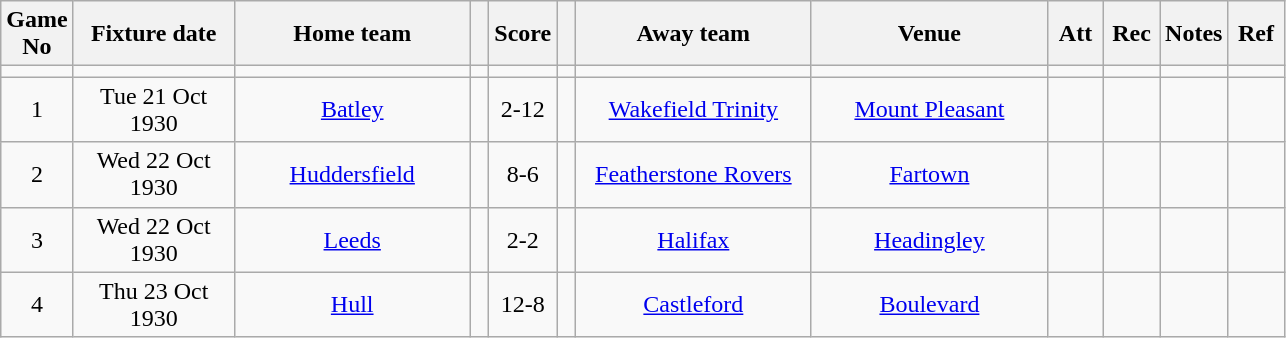<table class="wikitable" style="text-align:center;">
<tr>
<th width=20 abbr="No">Game No</th>
<th width=100 abbr="Date">Fixture date</th>
<th width=150 abbr="Home team">Home team</th>
<th width=5 abbr="space"></th>
<th width=20 abbr="Score">Score</th>
<th width=5 abbr="space"></th>
<th width=150 abbr="Away team">Away team</th>
<th width=150 abbr="Venue">Venue</th>
<th width=30 abbr="Att">Att</th>
<th width=30 abbr="Rec">Rec</th>
<th width=20 abbr="Notes">Notes</th>
<th width=30 abbr="Ref">Ref</th>
</tr>
<tr>
<td></td>
<td></td>
<td></td>
<td></td>
<td></td>
<td></td>
<td></td>
<td></td>
<td></td>
<td></td>
<td></td>
</tr>
<tr>
<td>1</td>
<td>Tue 21 Oct 1930</td>
<td><a href='#'>Batley</a></td>
<td></td>
<td>2-12</td>
<td></td>
<td><a href='#'>Wakefield Trinity</a></td>
<td><a href='#'>Mount Pleasant</a></td>
<td></td>
<td></td>
<td></td>
<td></td>
</tr>
<tr>
<td>2</td>
<td>Wed 22 Oct 1930</td>
<td><a href='#'>Huddersfield</a></td>
<td></td>
<td>8-6</td>
<td></td>
<td><a href='#'>Featherstone Rovers</a></td>
<td><a href='#'>Fartown</a></td>
<td></td>
<td></td>
<td></td>
<td></td>
</tr>
<tr>
<td>3</td>
<td>Wed 22 Oct 1930</td>
<td><a href='#'>Leeds</a></td>
<td></td>
<td>2-2</td>
<td></td>
<td><a href='#'>Halifax</a></td>
<td><a href='#'>Headingley</a></td>
<td></td>
<td></td>
<td></td>
<td></td>
</tr>
<tr>
<td>4</td>
<td>Thu 23 Oct 1930</td>
<td><a href='#'>Hull</a></td>
<td></td>
<td>12-8</td>
<td></td>
<td><a href='#'>Castleford</a></td>
<td><a href='#'>Boulevard</a></td>
<td></td>
<td></td>
<td></td>
<td></td>
</tr>
</table>
